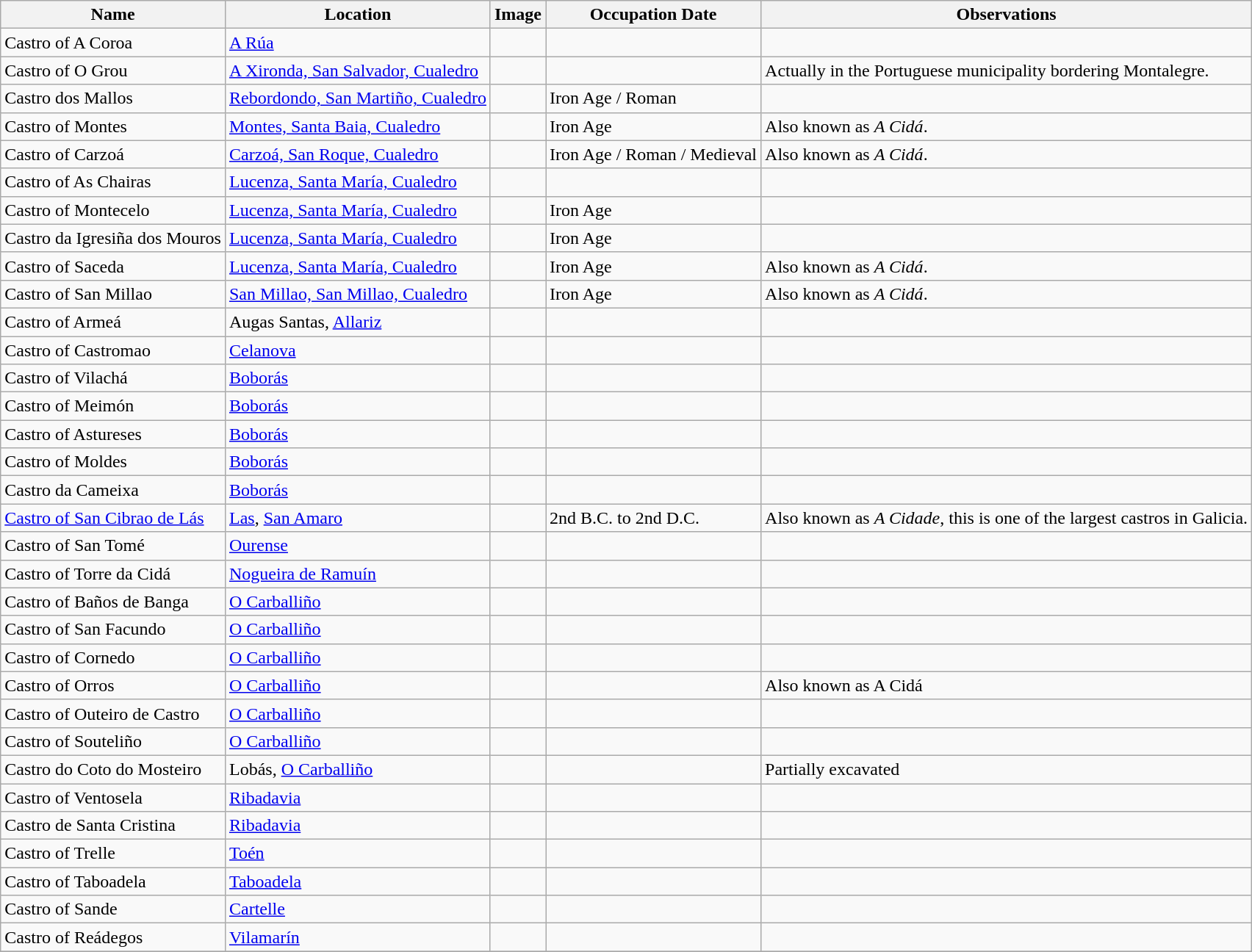<table class="wikitable">
<tr>
<th>Name</th>
<th>Location</th>
<th>Image</th>
<th>Occupation Date</th>
<th>Observations</th>
</tr>
<tr>
<td>Castro of A Coroa</td>
<td><a href='#'>A Rúa</a></td>
<td></td>
<td></td>
<td></td>
</tr>
<tr>
<td>Castro of O Grou</td>
<td><a href='#'>A Xironda, San Salvador, Cualedro</a></td>
<td></td>
<td></td>
<td>Actually in the Portuguese municipality bordering Montalegre.</td>
</tr>
<tr>
<td>Castro dos Mallos</td>
<td><a href='#'>Rebordondo, San Martiño, Cualedro</a></td>
<td></td>
<td>Iron Age / Roman</td>
<td></td>
</tr>
<tr>
<td>Castro of Montes</td>
<td><a href='#'>Montes, Santa Baia, Cualedro</a></td>
<td></td>
<td>Iron Age</td>
<td>Also known as <em>A Cidá</em>.</td>
</tr>
<tr>
<td>Castro of Carzoá</td>
<td><a href='#'>Carzoá, San Roque, Cualedro</a></td>
<td></td>
<td>Iron Age / Roman / Medieval</td>
<td>Also known as <em>A Cidá</em>.</td>
</tr>
<tr>
<td>Castro of As Chairas</td>
<td><a href='#'>Lucenza, Santa María, Cualedro</a></td>
<td></td>
<td></td>
<td></td>
</tr>
<tr>
<td>Castro of Montecelo</td>
<td><a href='#'>Lucenza, Santa María, Cualedro</a></td>
<td></td>
<td>Iron Age</td>
<td></td>
</tr>
<tr>
<td>Castro da Igresiña dos Mouros</td>
<td><a href='#'>Lucenza, Santa María, Cualedro</a></td>
<td></td>
<td>Iron Age</td>
<td></td>
</tr>
<tr>
<td>Castro of Saceda</td>
<td><a href='#'>Lucenza, Santa María, Cualedro</a></td>
<td></td>
<td>Iron Age</td>
<td>Also known as <em>A Cidá</em>.</td>
</tr>
<tr>
<td>Castro of San Millao</td>
<td><a href='#'>San Millao, San Millao, Cualedro</a></td>
<td></td>
<td>Iron Age</td>
<td>Also known as <em>A Cidá</em>.</td>
</tr>
<tr>
<td>Castro of Armeá</td>
<td>Augas Santas, <a href='#'>Allariz</a></td>
<td></td>
<td></td>
<td></td>
</tr>
<tr>
<td>Castro of Castromao</td>
<td><a href='#'>Celanova</a></td>
<td></td>
<td></td>
<td></td>
</tr>
<tr>
<td>Castro of Vilachá</td>
<td><a href='#'>Boborás</a></td>
<td></td>
<td></td>
<td></td>
</tr>
<tr>
<td>Castro of Meimón</td>
<td><a href='#'>Boborás</a></td>
<td></td>
<td></td>
<td></td>
</tr>
<tr>
<td>Castro of Astureses</td>
<td><a href='#'>Boborás</a></td>
<td></td>
<td></td>
<td></td>
</tr>
<tr>
<td>Castro of Moldes</td>
<td><a href='#'>Boborás</a></td>
<td></td>
<td></td>
<td></td>
</tr>
<tr>
<td>Castro da Cameixa</td>
<td><a href='#'>Boborás</a></td>
<td></td>
<td></td>
<td></td>
</tr>
<tr>
<td><a href='#'>Castro of San Cibrao de Lás</a></td>
<td><a href='#'>Las</a>, <a href='#'>San Amaro</a></td>
<td></td>
<td>2nd B.C. to 2nd D.C.</td>
<td>Also known as <em>A Cidade</em>, this is one of the largest castros in Galicia.</td>
</tr>
<tr>
<td>Castro of San Tomé</td>
<td><a href='#'>Ourense</a></td>
<td></td>
<td></td>
<td></td>
</tr>
<tr>
<td>Castro of Torre da Cidá</td>
<td><a href='#'>Nogueira de Ramuín</a></td>
<td></td>
<td></td>
<td></td>
</tr>
<tr>
<td>Castro of Baños de Banga</td>
<td><a href='#'>O Carballiño</a></td>
<td></td>
<td></td>
<td></td>
</tr>
<tr>
<td>Castro of San Facundo</td>
<td><a href='#'>O Carballiño</a></td>
<td></td>
<td></td>
<td></td>
</tr>
<tr>
<td>Castro of Cornedo</td>
<td><a href='#'>O Carballiño</a></td>
<td></td>
<td></td>
<td></td>
</tr>
<tr>
<td>Castro of Orros</td>
<td><a href='#'>O Carballiño</a></td>
<td></td>
<td></td>
<td>Also known as A Cidá</td>
</tr>
<tr>
<td>Castro of Outeiro de Castro</td>
<td><a href='#'>O Carballiño</a></td>
<td></td>
<td></td>
<td></td>
</tr>
<tr>
<td>Castro of Souteliño</td>
<td><a href='#'>O Carballiño</a></td>
<td></td>
<td></td>
<td></td>
</tr>
<tr>
<td>Castro do Coto do Mosteiro</td>
<td>Lobás, <a href='#'>O Carballiño</a></td>
<td></td>
<td></td>
<td>Partially excavated</td>
</tr>
<tr>
<td>Castro of Ventosela</td>
<td><a href='#'>Ribadavia</a></td>
<td></td>
<td></td>
<td></td>
</tr>
<tr>
<td>Castro de Santa Cristina</td>
<td><a href='#'>Ribadavia</a></td>
<td></td>
<td></td>
<td></td>
</tr>
<tr>
<td>Castro of Trelle</td>
<td><a href='#'>Toén</a></td>
<td></td>
<td></td>
<td></td>
</tr>
<tr>
<td>Castro of Taboadela</td>
<td><a href='#'>Taboadela</a></td>
<td></td>
<td></td>
<td></td>
</tr>
<tr>
<td>Castro of Sande</td>
<td><a href='#'>Cartelle</a></td>
<td></td>
<td></td>
<td></td>
</tr>
<tr>
<td>Castro of Reádegos</td>
<td><a href='#'>Vilamarín</a></td>
<td></td>
<td></td>
<td></td>
</tr>
<tr>
</tr>
</table>
